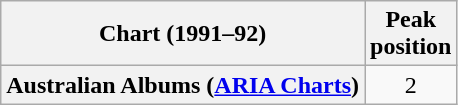<table class="wikitable sortable plainrowheaders" style="text-align:center">
<tr>
<th scope="col">Chart (1991–92)</th>
<th scope="col">Peak<br>position</th>
</tr>
<tr>
<th scope="row">Australian Albums (<a href='#'>ARIA Charts</a>)</th>
<td>2</td>
</tr>
</table>
